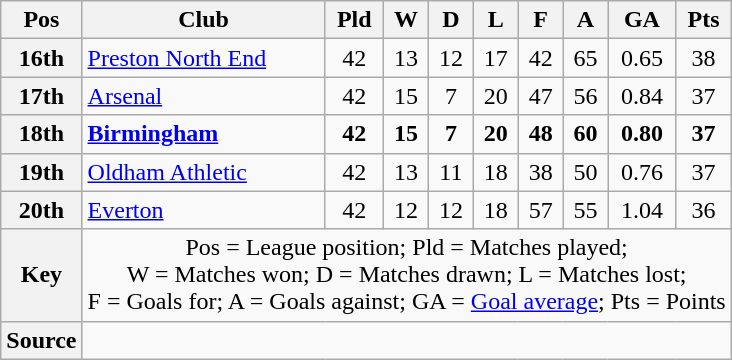<table class="wikitable" style="text-align:center">
<tr>
<th scope="col">Pos</th>
<th scope="col">Club</th>
<th scope="col">Pld</th>
<th scope="col">W</th>
<th scope="col">D</th>
<th scope="col">L</th>
<th scope="col">F</th>
<th scope="col">A</th>
<th scope="col">GA</th>
<th scope="col">Pts</th>
</tr>
<tr>
<th scope="row">16th</th>
<td align="left"><a href='#'>Preston North End</a></td>
<td>42</td>
<td>13</td>
<td>12</td>
<td>17</td>
<td>42</td>
<td>65</td>
<td>0.65</td>
<td>38</td>
</tr>
<tr>
<th scope="row">17th</th>
<td align="left"><a href='#'>Arsenal</a></td>
<td>42</td>
<td>15</td>
<td>7</td>
<td>20</td>
<td>47</td>
<td>56</td>
<td>0.84</td>
<td>37</td>
</tr>
<tr style="font-weight:bold">
<th scope="row">18th</th>
<td align="left"><a href='#'>Birmingham</a></td>
<td>42</td>
<td>15</td>
<td>7</td>
<td>20</td>
<td>48</td>
<td>60</td>
<td>0.80</td>
<td>37</td>
</tr>
<tr>
<th scope="row">19th</th>
<td align="left"><a href='#'>Oldham Athletic</a></td>
<td>42</td>
<td>13</td>
<td>11</td>
<td>18</td>
<td>38</td>
<td>50</td>
<td>0.76</td>
<td>37</td>
</tr>
<tr>
<th scope="row">20th</th>
<td align="left"><a href='#'>Everton</a></td>
<td>42</td>
<td>12</td>
<td>12</td>
<td>18</td>
<td>57</td>
<td>55</td>
<td>1.04</td>
<td>36</td>
</tr>
<tr>
<th scope="row">Key</th>
<td colspan="9">Pos = League position; Pld = Matches played;<br>W = Matches won; D = Matches drawn; L = Matches lost;<br>F = Goals for; A = Goals against; GA = <a href='#'>Goal average</a>; Pts = Points</td>
</tr>
<tr>
<th scope="row">Source</th>
<td colspan="9"></td>
</tr>
</table>
